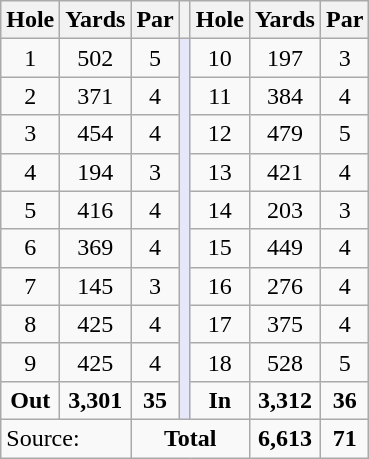<table class="wikitable" style="text-align:center;">
<tr>
<th>Hole</th>
<th>Yards</th>
<th>Par</th>
<th></th>
<th>Hole</th>
<th>Yards</th>
<th>Par</th>
</tr>
<tr>
<td>1</td>
<td>502</td>
<td>5</td>
<td rowspan="10" style="background:#E6E8FA;"></td>
<td>10</td>
<td>197</td>
<td>3</td>
</tr>
<tr>
<td>2</td>
<td>371</td>
<td>4</td>
<td>11</td>
<td>384</td>
<td>4</td>
</tr>
<tr>
<td>3</td>
<td>454</td>
<td>4</td>
<td>12</td>
<td>479</td>
<td>5</td>
</tr>
<tr>
<td>4</td>
<td>194</td>
<td>3</td>
<td>13</td>
<td>421</td>
<td>4</td>
</tr>
<tr>
<td>5</td>
<td>416</td>
<td>4</td>
<td>14</td>
<td>203</td>
<td>3</td>
</tr>
<tr>
<td>6</td>
<td>369</td>
<td>4</td>
<td>15</td>
<td>449</td>
<td>4</td>
</tr>
<tr>
<td>7</td>
<td>145</td>
<td>3</td>
<td>16</td>
<td>276</td>
<td>4</td>
</tr>
<tr>
<td>8</td>
<td>425</td>
<td>4</td>
<td>17</td>
<td>375</td>
<td>4</td>
</tr>
<tr>
<td>9</td>
<td>425</td>
<td>4</td>
<td>18</td>
<td>528</td>
<td>5</td>
</tr>
<tr>
<td><strong>Out</strong></td>
<td><strong>3,301</strong></td>
<td><strong>35</strong></td>
<td><strong>In</strong></td>
<td><strong>3,312</strong></td>
<td><strong>36</strong></td>
</tr>
<tr>
<td colspan="2" style="text-align:left;">Source:</td>
<td colspan="3"><strong>Total</strong></td>
<td><strong>6,613</strong></td>
<td><strong>71</strong></td>
</tr>
</table>
